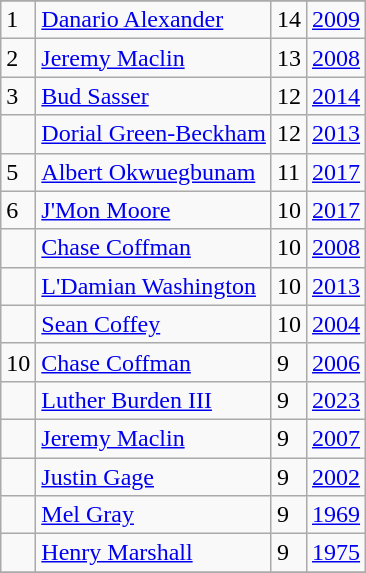<table class="wikitable">
<tr>
</tr>
<tr>
<td>1</td>
<td><a href='#'>Danario Alexander</a></td>
<td>14</td>
<td><a href='#'>2009</a></td>
</tr>
<tr>
<td>2</td>
<td><a href='#'>Jeremy Maclin</a></td>
<td>13</td>
<td><a href='#'>2008</a></td>
</tr>
<tr>
<td>3</td>
<td><a href='#'>Bud Sasser</a></td>
<td>12</td>
<td><a href='#'>2014</a></td>
</tr>
<tr>
<td></td>
<td><a href='#'>Dorial Green-Beckham</a></td>
<td>12</td>
<td><a href='#'>2013</a></td>
</tr>
<tr>
<td>5</td>
<td><a href='#'>Albert Okwuegbunam</a></td>
<td>11</td>
<td><a href='#'>2017</a></td>
</tr>
<tr>
<td>6</td>
<td><a href='#'>J'Mon Moore</a></td>
<td>10</td>
<td><a href='#'>2017</a></td>
</tr>
<tr>
<td></td>
<td><a href='#'>Chase Coffman</a></td>
<td>10</td>
<td><a href='#'>2008</a></td>
</tr>
<tr>
<td></td>
<td><a href='#'>L'Damian Washington</a></td>
<td>10</td>
<td><a href='#'>2013</a></td>
</tr>
<tr>
<td></td>
<td><a href='#'>Sean Coffey</a></td>
<td>10</td>
<td><a href='#'>2004</a></td>
</tr>
<tr>
<td>10</td>
<td><a href='#'>Chase Coffman</a></td>
<td>9</td>
<td><a href='#'>2006</a></td>
</tr>
<tr>
<td></td>
<td><a href='#'>Luther Burden III</a></td>
<td>9</td>
<td><a href='#'>2023</a></td>
</tr>
<tr>
<td></td>
<td><a href='#'>Jeremy Maclin</a></td>
<td>9</td>
<td><a href='#'>2007</a></td>
</tr>
<tr>
<td></td>
<td><a href='#'>Justin Gage</a></td>
<td>9</td>
<td><a href='#'>2002</a></td>
</tr>
<tr>
<td></td>
<td><a href='#'>Mel Gray</a></td>
<td>9</td>
<td><a href='#'>1969</a></td>
</tr>
<tr>
<td></td>
<td><a href='#'>Henry Marshall</a></td>
<td>9</td>
<td><a href='#'>1975</a></td>
</tr>
<tr>
</tr>
</table>
